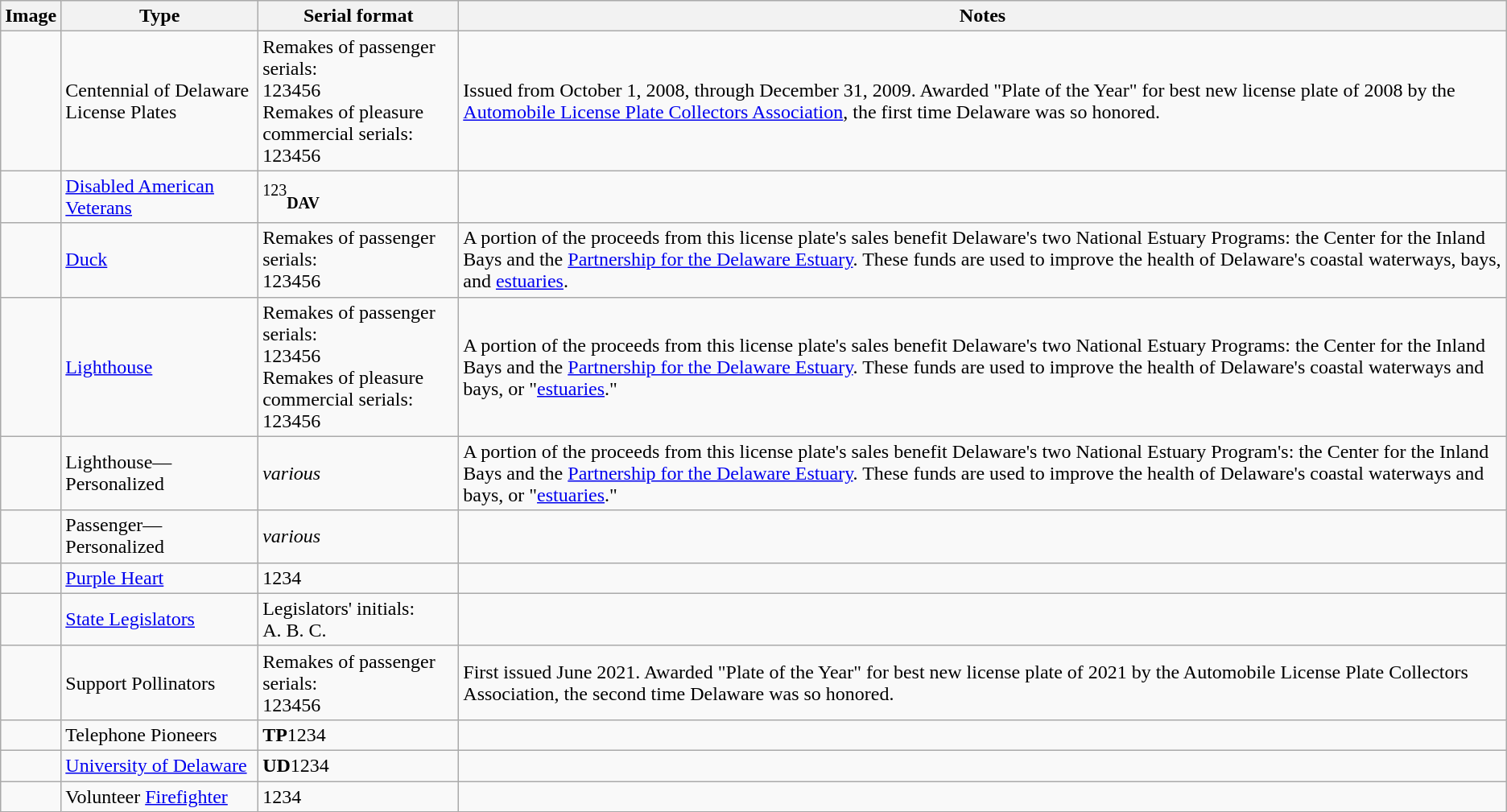<table class="wikitable">
<tr>
<th>Image</th>
<th>Type</th>
<th>Serial format</th>
<th>Notes</th>
</tr>
<tr>
<td></td>
<td>Centennial of Delaware License Plates</td>
<td>Remakes of passenger serials:<br>123456<br>Remakes of pleasure commercial serials:<br>123456</td>
<td>Issued from October 1, 2008, through December 31, 2009. Awarded "Plate of the Year" for best new license plate of 2008 by the <a href='#'>Automobile License Plate Collectors Association</a>, the first time Delaware was so honored.</td>
</tr>
<tr>
<td></td>
<td><a href='#'>Disabled American Veterans</a></td>
<td><sup>123</sup><sub><strong>DAV</strong></sub></td>
<td></td>
</tr>
<tr>
<td></td>
<td><a href='#'>Duck</a></td>
<td>Remakes of passenger serials:<br>123456</td>
<td>A portion of the proceeds from this license plate's sales benefit Delaware's two National Estuary Programs: the Center for the Inland Bays and the <a href='#'>Partnership for the Delaware Estuary</a>. These funds are used to improve the health of Delaware's coastal waterways, bays, and <a href='#'>estuaries</a>.</td>
</tr>
<tr>
<td></td>
<td><a href='#'>Lighthouse</a></td>
<td>Remakes of passenger serials:<br>123456<br>Remakes of pleasure commercial serials:<br>123456</td>
<td>A portion of the proceeds from this license plate's sales benefit Delaware's two National Estuary Programs: the Center for the Inland Bays and the <a href='#'>Partnership for the Delaware Estuary</a>. These funds are used to improve the health of Delaware's coastal waterways and bays, or "<a href='#'>estuaries</a>."</td>
</tr>
<tr>
<td></td>
<td>Lighthouse—Personalized</td>
<td><em>various</em></td>
<td>A portion of the proceeds from this license plate's sales benefit Delaware's two National Estuary Program's: the Center for the Inland Bays and the <a href='#'>Partnership for the Delaware Estuary</a>. These funds are used to improve the health of Delaware's coastal waterways and bays, or "<a href='#'>estuaries</a>."</td>
</tr>
<tr>
<td></td>
<td>Passenger—Personalized</td>
<td><em>various</em></td>
<td></td>
</tr>
<tr>
<td></td>
<td><a href='#'>Purple Heart</a></td>
<td>1234</td>
<td></td>
</tr>
<tr>
<td></td>
<td><a href='#'>State Legislators</a></td>
<td>Legislators' initials:<br>A. B. C.</td>
<td></td>
</tr>
<tr>
<td></td>
<td>Support Pollinators</td>
<td>Remakes of passenger serials:<br>123456</td>
<td>First issued June 2021. Awarded "Plate of the Year" for best new license plate of 2021 by the Automobile License Plate Collectors Association, the second time Delaware was so honored.</td>
</tr>
<tr>
<td></td>
<td>Telephone Pioneers</td>
<td><strong>TP</strong>1234</td>
<td></td>
</tr>
<tr>
<td></td>
<td><a href='#'>University of Delaware</a></td>
<td><strong>UD</strong>1234</td>
<td></td>
</tr>
<tr>
<td></td>
<td>Volunteer <a href='#'>Firefighter</a></td>
<td>1234</td>
<td></td>
</tr>
</table>
